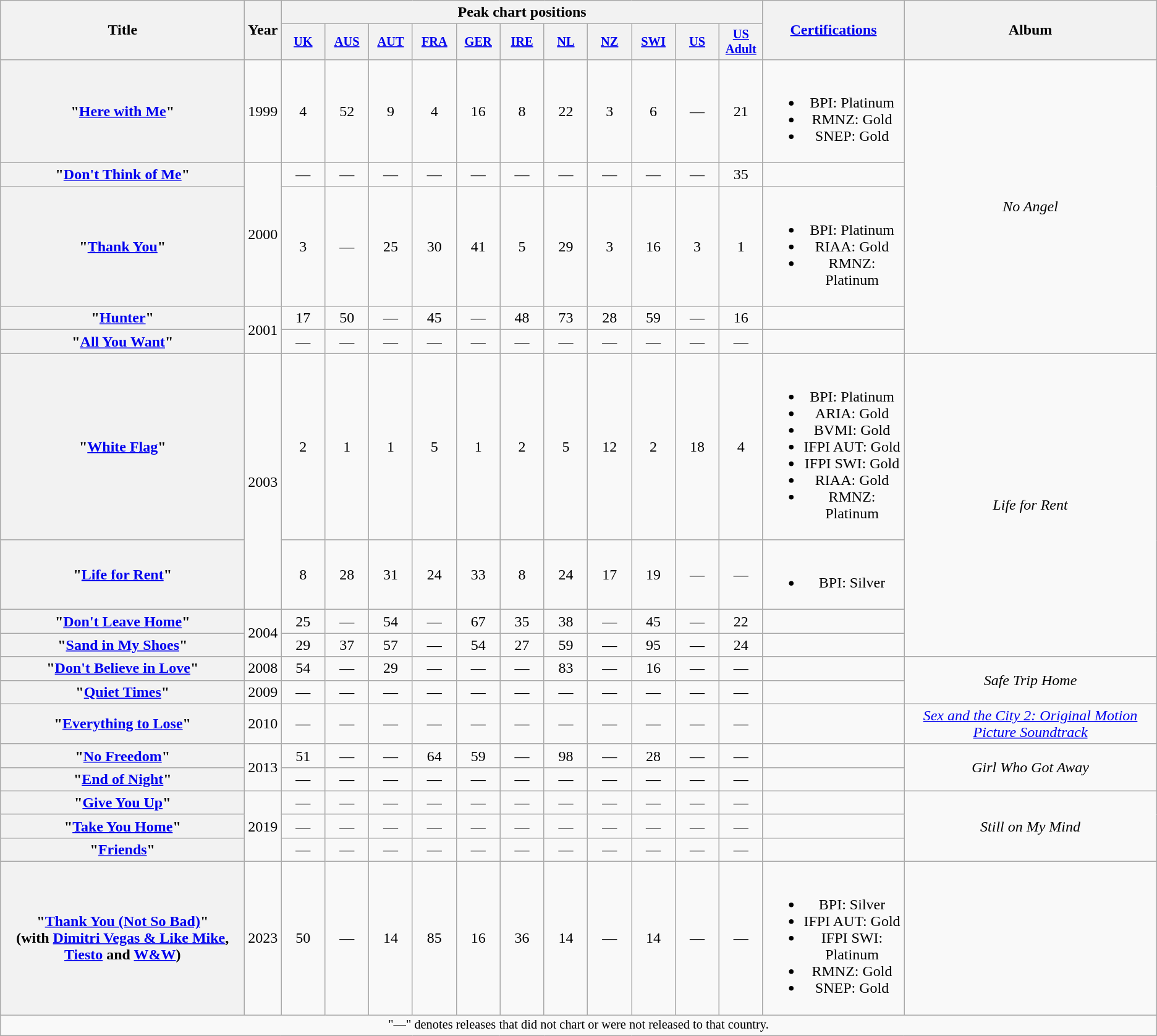<table class="wikitable plainrowheaders" style="text-align:center;">
<tr>
<th scope="col" rowspan="2" style="width:16em;">Title</th>
<th scope="col" rowspan="2" style="width:1em;">Year</th>
<th scope="col" colspan="11">Peak chart positions</th>
<th scope="col" rowspan="2"><a href='#'>Certifications</a></th>
<th scope="col" rowspan="2">Album</th>
</tr>
<tr>
<th scope="col" style="width:3em;font-size:85%;"><a href='#'>UK</a><br></th>
<th scope="col" style="width:3em;font-size:85%;"><a href='#'>AUS</a><br></th>
<th scope="col" style="width:3em;font-size:85%;"><a href='#'>AUT</a><br></th>
<th scope="col" style="width:3em;font-size:85%;"><a href='#'>FRA</a><br></th>
<th scope="col" style="width:3em;font-size:85%;"><a href='#'>GER</a><br></th>
<th scope="col" style="width:3em;font-size:85%;"><a href='#'>IRE</a><br></th>
<th scope="col" style="width:3em;font-size:85%;"><a href='#'>NL</a><br></th>
<th scope="col" style="width:3em;font-size:85%;"><a href='#'>NZ</a><br></th>
<th scope="col" style="width:3em;font-size:85%;"><a href='#'>SWI</a><br></th>
<th scope="col" style="width:3em;font-size:85%;"><a href='#'>US</a><br></th>
<th scope="col" style="width:3em;font-size:85%;"><a href='#'>US Adult</a><br></th>
</tr>
<tr>
<th scope="row">"<a href='#'>Here with Me</a>"</th>
<td>1999</td>
<td>4</td>
<td>52</td>
<td>9</td>
<td>4</td>
<td>16</td>
<td>8</td>
<td>22</td>
<td>3</td>
<td>6</td>
<td>—</td>
<td>21</td>
<td><br><ul><li>BPI: Platinum</li><li>RMNZ: Gold</li><li>SNEP: Gold</li></ul></td>
<td rowspan="5"><em>No Angel</em></td>
</tr>
<tr>
<th scope="row">"<a href='#'>Don't Think of Me</a>"</th>
<td rowspan="2">2000</td>
<td>—</td>
<td>—</td>
<td>—</td>
<td>—</td>
<td>—</td>
<td>—</td>
<td>—</td>
<td>—</td>
<td>—</td>
<td>—</td>
<td>35</td>
<td></td>
</tr>
<tr>
<th scope="row">"<a href='#'>Thank You</a>"</th>
<td>3</td>
<td>—</td>
<td>25</td>
<td>30</td>
<td>41</td>
<td>5</td>
<td>29</td>
<td>3</td>
<td>16</td>
<td>3</td>
<td>1</td>
<td><br><ul><li>BPI: Platinum</li><li>RIAA: Gold</li><li>RMNZ: Platinum</li></ul></td>
</tr>
<tr>
<th scope="row">"<a href='#'>Hunter</a>"</th>
<td rowspan="2">2001</td>
<td>17</td>
<td>50</td>
<td>—</td>
<td>45</td>
<td>—</td>
<td>48</td>
<td>73</td>
<td>28</td>
<td>59</td>
<td>—</td>
<td>16</td>
<td></td>
</tr>
<tr>
<th scope="row">"<a href='#'>All You Want</a>"</th>
<td>—</td>
<td>—</td>
<td>—</td>
<td>—</td>
<td>—</td>
<td>—</td>
<td>—</td>
<td>—</td>
<td>—</td>
<td>—</td>
<td>—</td>
<td></td>
</tr>
<tr>
<th scope="row">"<a href='#'>White Flag</a>"</th>
<td rowspan="2">2003</td>
<td>2</td>
<td>1</td>
<td>1</td>
<td>5</td>
<td>1</td>
<td>2</td>
<td>5</td>
<td>12</td>
<td>2</td>
<td>18</td>
<td>4</td>
<td><br><ul><li>BPI: Platinum</li><li>ARIA: Gold</li><li>BVMI: Gold</li><li>IFPI AUT: Gold</li><li>IFPI SWI: Gold</li><li>RIAA: Gold</li><li>RMNZ: Platinum</li></ul></td>
<td rowspan="4"><em>Life for Rent</em></td>
</tr>
<tr>
<th scope="row">"<a href='#'>Life for Rent</a>"</th>
<td>8</td>
<td>28</td>
<td>31</td>
<td>24</td>
<td>33</td>
<td>8</td>
<td>24</td>
<td>17</td>
<td>19</td>
<td>—</td>
<td>—</td>
<td><br><ul><li>BPI: Silver</li></ul></td>
</tr>
<tr>
<th scope="row">"<a href='#'>Don't Leave Home</a>"</th>
<td rowspan="2">2004</td>
<td>25</td>
<td>—</td>
<td>54</td>
<td>—</td>
<td>67</td>
<td>35</td>
<td>38</td>
<td>—</td>
<td>45</td>
<td>—</td>
<td>22</td>
<td></td>
</tr>
<tr>
<th scope="row">"<a href='#'>Sand in My Shoes</a>"</th>
<td>29</td>
<td>37</td>
<td>57</td>
<td>—</td>
<td>54</td>
<td>27</td>
<td>59</td>
<td>—</td>
<td>95</td>
<td>—</td>
<td>24</td>
<td></td>
</tr>
<tr>
<th scope="row">"<a href='#'>Don't Believe in Love</a>"</th>
<td>2008</td>
<td>54</td>
<td>—</td>
<td>29</td>
<td>—</td>
<td>—</td>
<td>—</td>
<td>83</td>
<td>—</td>
<td>16</td>
<td>—</td>
<td>—</td>
<td></td>
<td rowspan="2"><em>Safe Trip Home</em></td>
</tr>
<tr>
<th scope="row">"<a href='#'>Quiet Times</a>"</th>
<td>2009</td>
<td>—</td>
<td>—</td>
<td>—</td>
<td>—</td>
<td>—</td>
<td>—</td>
<td>—</td>
<td>—</td>
<td>—</td>
<td>—</td>
<td>—</td>
<td></td>
</tr>
<tr>
<th scope="row">"<a href='#'>Everything to Lose</a>"</th>
<td>2010</td>
<td>—</td>
<td>—</td>
<td>—</td>
<td>—</td>
<td>—</td>
<td>—</td>
<td>—</td>
<td>—</td>
<td>—</td>
<td>—</td>
<td>—</td>
<td></td>
<td><a href='#'><em>Sex and the City 2: Original Motion Picture Soundtrack</em></a></td>
</tr>
<tr>
<th scope="row">"<a href='#'>No Freedom</a>"</th>
<td rowspan="2">2013</td>
<td>51</td>
<td>—</td>
<td>—</td>
<td>64</td>
<td>59</td>
<td>—</td>
<td>98</td>
<td>—</td>
<td>28</td>
<td>—</td>
<td>—</td>
<td></td>
<td rowspan="2"><em>Girl Who Got Away</em></td>
</tr>
<tr>
<th scope="row">"<a href='#'>End of Night</a>"</th>
<td>—</td>
<td>—</td>
<td>—</td>
<td>—</td>
<td>—</td>
<td>—</td>
<td>—</td>
<td>—</td>
<td>—</td>
<td>—</td>
<td>—</td>
<td></td>
</tr>
<tr>
<th scope="row">"<a href='#'>Give You Up</a>"</th>
<td rowspan="3">2019</td>
<td>—</td>
<td>—</td>
<td>—</td>
<td>—</td>
<td>—</td>
<td>—</td>
<td>—</td>
<td>—</td>
<td>—</td>
<td>—</td>
<td>—</td>
<td></td>
<td rowspan="3"><em>Still on My Mind</em></td>
</tr>
<tr>
<th scope="row">"<a href='#'>Take You Home</a>"</th>
<td>—</td>
<td>—</td>
<td>—</td>
<td>—</td>
<td>—</td>
<td>—</td>
<td>—</td>
<td>—</td>
<td>—</td>
<td>—</td>
<td>—</td>
<td></td>
</tr>
<tr>
<th scope="row">"<a href='#'>Friends</a>"</th>
<td>—</td>
<td>—</td>
<td>—</td>
<td>—</td>
<td>—</td>
<td>—</td>
<td>—</td>
<td>—</td>
<td>—</td>
<td>—</td>
<td>—</td>
<td></td>
</tr>
<tr>
<th scope="row">"<a href='#'>Thank You (Not So Bad)</a>"<br><span>(with <a href='#'>Dimitri Vegas & Like Mike</a>, <a href='#'>Tiesto</a> and <a href='#'>W&W</a>)</span></th>
<td>2023</td>
<td>50</td>
<td>—</td>
<td>14</td>
<td>85</td>
<td>16</td>
<td>36</td>
<td>14</td>
<td>—</td>
<td>14</td>
<td>—</td>
<td>—</td>
<td><br><ul><li>BPI: Silver</li><li>IFPI AUT: Gold</li><li>IFPI SWI: Platinum</li><li>RMNZ: Gold</li><li>SNEP: Gold</li></ul></td>
<td></td>
</tr>
<tr>
<td colspan="20" style="font-size:85%">"—" denotes releases that did not chart or were not released to that country.</td>
</tr>
</table>
